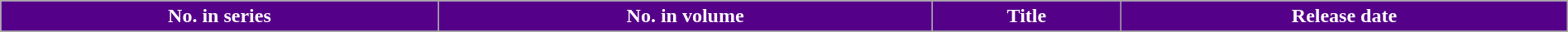<table class="wikitable sortable" style="width: 100%;">
<tr>
<th style="background:#508; color:#FFF;">No. in series</th>
<th style="background:#508; color:#FFF;">No. in volume</th>
<th style="background:#508; color:#FFF;">Title</th>
<th style="background:#508; color:#FFF;">Release date</th>
</tr>
<tr>
</tr>
</table>
